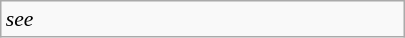<table class="wikitable floatright" style="font-size: 0.9em; width: 270px">
<tr>
<td><em>see </em></td>
</tr>
</table>
